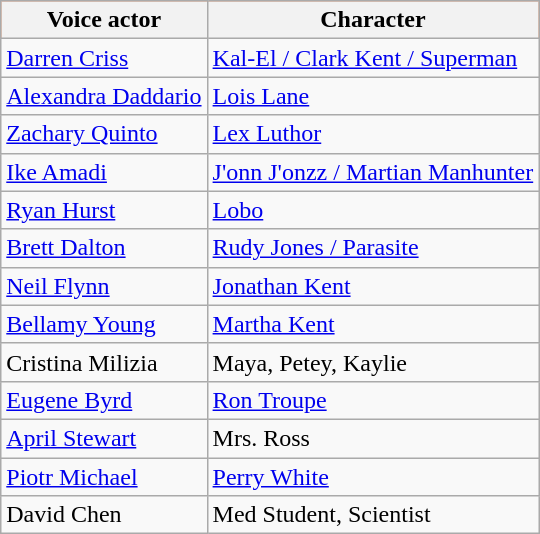<table class="wikitable sortable">
<tr style="background:rgb(255,85,0);">
<th>Voice actor</th>
<th>Character</th>
</tr>
<tr>
<td><a href='#'>Darren Criss</a></td>
<td><a href='#'>Kal-El / Clark Kent / Superman</a></td>
</tr>
<tr>
<td><a href='#'>Alexandra Daddario</a></td>
<td><a href='#'>Lois Lane</a></td>
</tr>
<tr>
<td><a href='#'>Zachary Quinto</a></td>
<td><a href='#'>Lex Luthor</a></td>
</tr>
<tr>
<td><a href='#'>Ike Amadi</a></td>
<td><a href='#'>J'onn J'onzz / Martian Manhunter</a></td>
</tr>
<tr>
<td><a href='#'>Ryan Hurst</a></td>
<td><a href='#'>Lobo</a></td>
</tr>
<tr>
<td><a href='#'>Brett Dalton</a></td>
<td><a href='#'>Rudy Jones / Parasite</a></td>
</tr>
<tr>
<td><a href='#'>Neil Flynn</a></td>
<td><a href='#'>Jonathan Kent</a></td>
</tr>
<tr>
<td><a href='#'>Bellamy Young</a></td>
<td><a href='#'>Martha Kent</a></td>
</tr>
<tr>
<td>Cristina Milizia</td>
<td>Maya, Petey, Kaylie</td>
</tr>
<tr>
<td><a href='#'>Eugene Byrd</a></td>
<td><a href='#'>Ron Troupe</a></td>
</tr>
<tr>
<td><a href='#'>April Stewart</a></td>
<td>Mrs. Ross</td>
</tr>
<tr>
<td><a href='#'>Piotr Michael</a></td>
<td><a href='#'>Perry White</a></td>
</tr>
<tr>
<td>David Chen</td>
<td>Med Student, Scientist</td>
</tr>
</table>
